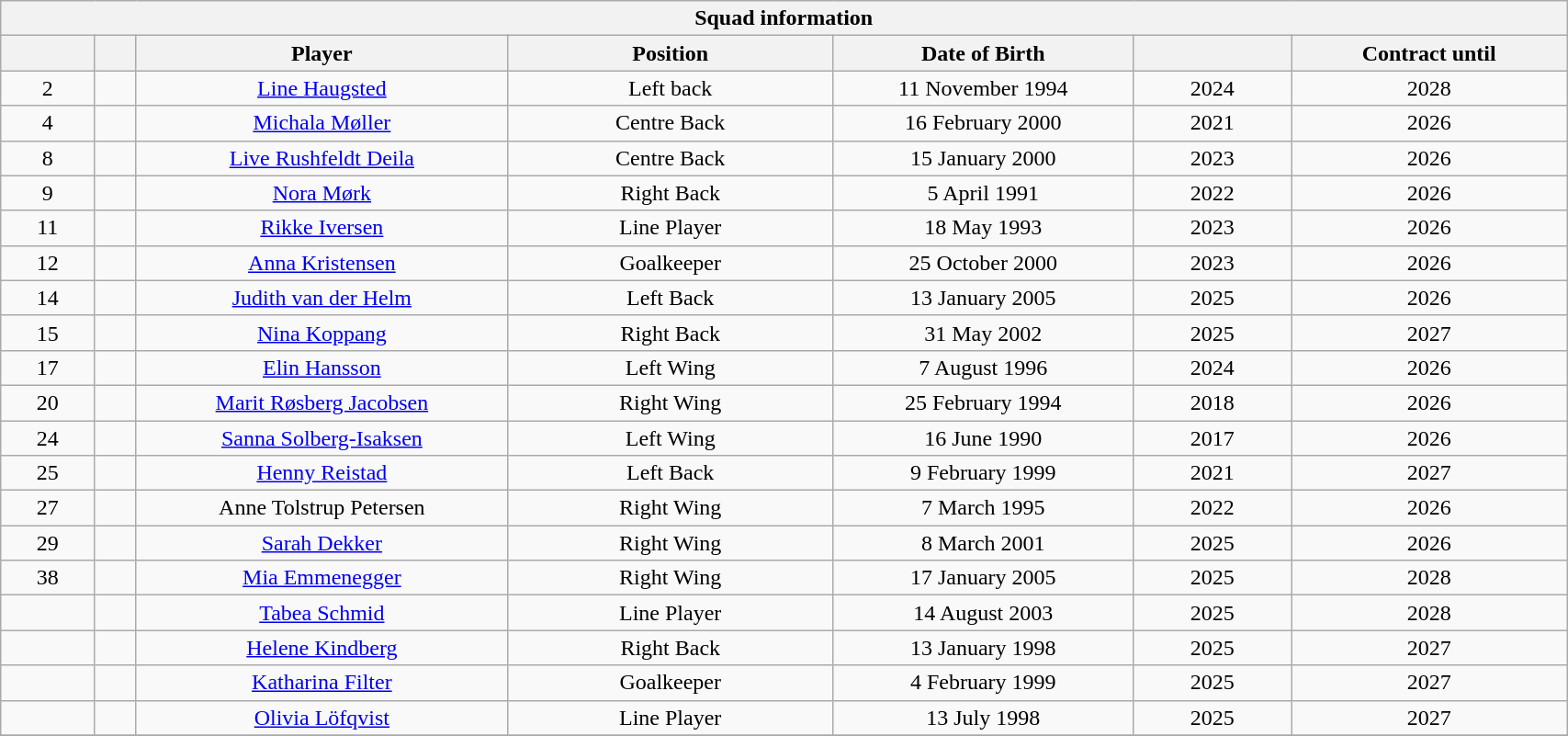<table class="wikitable mw-collapsible mw-collapsed" style="width:90%; font-size:100%">
<tr>
<th colspan="8">Squad information</th>
</tr>
<tr>
<th width="5"></th>
<th width="3"></th>
<th width="20">Player</th>
<th width="10">Position</th>
<th width="15">Date of Birth</th>
<th width="5"></th>
<th width="5">Contract until</th>
</tr>
<tr>
<td style="text-align: center;">2</td>
<td style="text-align: center;"></td>
<td style="text-align: center;"><a href='#'>Line Haugsted</a></td>
<td style="text-align: center;">Left back</td>
<td style="text-align: center;">11 November 1994</td>
<td style="text-align: center;">2024</td>
<td style="text-align: center;">2028</td>
</tr>
<tr>
<td style="text-align: center;">4</td>
<td style="text-align: center;"></td>
<td style="text-align: center;"><a href='#'>Michala Møller</a></td>
<td style="text-align: center;">Centre Back</td>
<td style="text-align: center;">16 February 2000</td>
<td style="text-align: center;">2021</td>
<td style="text-align: center;">2026</td>
</tr>
<tr>
<td style="text-align: center;">8</td>
<td style="text-align: center;"></td>
<td style="text-align: center;"><a href='#'>Live Rushfeldt Deila</a></td>
<td style="text-align: center;">Centre Back</td>
<td style="text-align: center;">15 January 2000</td>
<td style="text-align: center;">2023</td>
<td style="text-align: center;">2026</td>
</tr>
<tr>
<td style="text-align: center;">9</td>
<td style="text-align: center;"></td>
<td style="text-align: center;"><a href='#'>Nora Mørk</a></td>
<td style="text-align: center;">Right Back</td>
<td style="text-align: center;">5 April 1991</td>
<td style="text-align: center;">2022</td>
<td style="text-align: center;">2026</td>
</tr>
<tr>
<td style="text-align: center;">11</td>
<td style="text-align: center;"></td>
<td style="text-align: center;"><a href='#'>Rikke Iversen</a></td>
<td style="text-align: center;">Line Player</td>
<td style="text-align: center;">18 May 1993</td>
<td style="text-align: center;">2023</td>
<td style="text-align: center;">2026</td>
</tr>
<tr>
<td style="text-align: center;">12</td>
<td style="text-align: center;"></td>
<td style="text-align: center;"><a href='#'>Anna Kristensen</a></td>
<td style="text-align: center;">Goalkeeper</td>
<td style="text-align: center;">25 October 2000</td>
<td style="text-align: center;">2023</td>
<td style="text-align: center;">2026</td>
</tr>
<tr>
<td style="text-align: center;">14</td>
<td style="text-align: center;"></td>
<td style="text-align: center;"><a href='#'>Judith van der Helm</a></td>
<td style="text-align: center;">Left Back</td>
<td style="text-align: center;">13 January 2005</td>
<td style="text-align: center;">2025</td>
<td style="text-align: center;">2026</td>
</tr>
<tr>
<td style="text-align: center;">15</td>
<td style="text-align: center;"></td>
<td style="text-align: center;"><a href='#'>Nina Koppang</a></td>
<td style="text-align: center;">Right Back</td>
<td style="text-align: center;">31 May 2002</td>
<td style="text-align: center;">2025</td>
<td style="text-align: center;">2027</td>
</tr>
<tr>
<td style="text-align: center;">17</td>
<td style="text-align: center;"></td>
<td style="text-align: center;"><a href='#'>Elin Hansson</a></td>
<td style="text-align: center;">Left Wing</td>
<td style="text-align: center;">7 August 1996</td>
<td style="text-align: center;">2024</td>
<td style="text-align: center;">2026</td>
</tr>
<tr>
<td style="text-align: center;">20</td>
<td style="text-align: center;"></td>
<td style="text-align: center;"><a href='#'>Marit Røsberg Jacobsen</a></td>
<td style="text-align: center;">Right Wing</td>
<td style="text-align: center;">25 February 1994</td>
<td style="text-align: center;">2018</td>
<td style="text-align: center;">2026</td>
</tr>
<tr>
<td style="text-align: center;">24</td>
<td style="text-align: center;"></td>
<td style="text-align: center;"><a href='#'>Sanna Solberg-Isaksen</a></td>
<td style="text-align: center;">Left Wing</td>
<td style="text-align: center;">16 June 1990</td>
<td style="text-align: center;">2017</td>
<td style="text-align: center;">2026</td>
</tr>
<tr>
<td style="text-align: center;">25</td>
<td style="text-align: center;"></td>
<td style="text-align: center;"><a href='#'>Henny Reistad</a></td>
<td style="text-align: center;">Left Back</td>
<td style="text-align: center;">9 February 1999</td>
<td style="text-align: center;">2021</td>
<td style="text-align: center;">2027</td>
</tr>
<tr>
<td style="text-align: center;">27</td>
<td style="text-align: center;"></td>
<td style="text-align: center;">Anne Tolstrup Petersen</td>
<td style="text-align: center;">Right Wing</td>
<td style="text-align: center;">7 March 1995</td>
<td style="text-align: center;">2022</td>
<td style="text-align: center;">2026</td>
</tr>
<tr>
<td style="text-align: center;">29</td>
<td style="text-align: center;"></td>
<td style="text-align: center;"><a href='#'>Sarah Dekker</a></td>
<td style="text-align: center;">Right Wing</td>
<td style="text-align: center;">8 March 2001</td>
<td style="text-align: center;">2025</td>
<td style="text-align: center;">2026</td>
</tr>
<tr>
<td style="text-align: center;">38</td>
<td style="text-align: center;"></td>
<td style="text-align: center;"><a href='#'>Mia Emmenegger</a></td>
<td style="text-align: center;">Right Wing</td>
<td style="text-align: center;">17 January 2005</td>
<td style="text-align: center;">2025</td>
<td style="text-align: center;">2028</td>
</tr>
<tr>
<td style="text-align: center;"></td>
<td style="text-align: center;"></td>
<td style="text-align: center;"><a href='#'>Tabea Schmid</a></td>
<td style="text-align: center;">Line Player</td>
<td style="text-align: center;">14 August 2003</td>
<td style="text-align: center;">2025</td>
<td style="text-align: center;">2028</td>
</tr>
<tr>
<td style="text-align: center;"></td>
<td style="text-align: center;"></td>
<td style="text-align: center;"><a href='#'>Helene Kindberg</a></td>
<td style="text-align: center;">Right Back</td>
<td style="text-align: center;">13 January 1998</td>
<td style="text-align: center;">2025</td>
<td style="text-align: center;">2027</td>
</tr>
<tr>
<td style="text-align: center;"></td>
<td style="text-align: center;"></td>
<td style="text-align: center;"><a href='#'>Katharina Filter</a></td>
<td style="text-align: center;">Goalkeeper</td>
<td style="text-align: center;">4 February 1999</td>
<td style="text-align: center;">2025</td>
<td style="text-align: center;">2027</td>
</tr>
<tr>
<td style="text-align: center;"></td>
<td style="text-align: center;"></td>
<td style="text-align: center;"><a href='#'>Olivia Löfqvist</a></td>
<td style="text-align: center;">Line Player</td>
<td style="text-align: center;">13 July 1998</td>
<td style="text-align: center;">2025</td>
<td style="text-align: center;">2027</td>
</tr>
<tr>
</tr>
</table>
